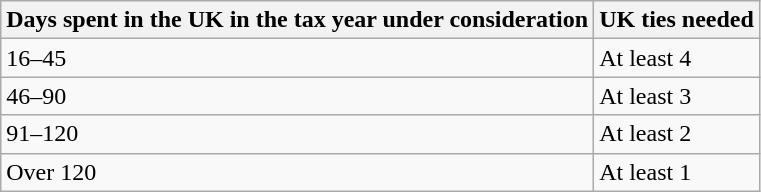<table class="wikitable".>
<tr>
<th>Days spent in the UK in the tax year under consideration</th>
<th>UK ties needed</th>
</tr>
<tr>
<td>16–45</td>
<td>At least 4</td>
</tr>
<tr>
<td>46–90</td>
<td>At least 3</td>
</tr>
<tr>
<td>91–120</td>
<td>At least 2</td>
</tr>
<tr>
<td>Over 120</td>
<td>At least 1</td>
</tr>
</table>
